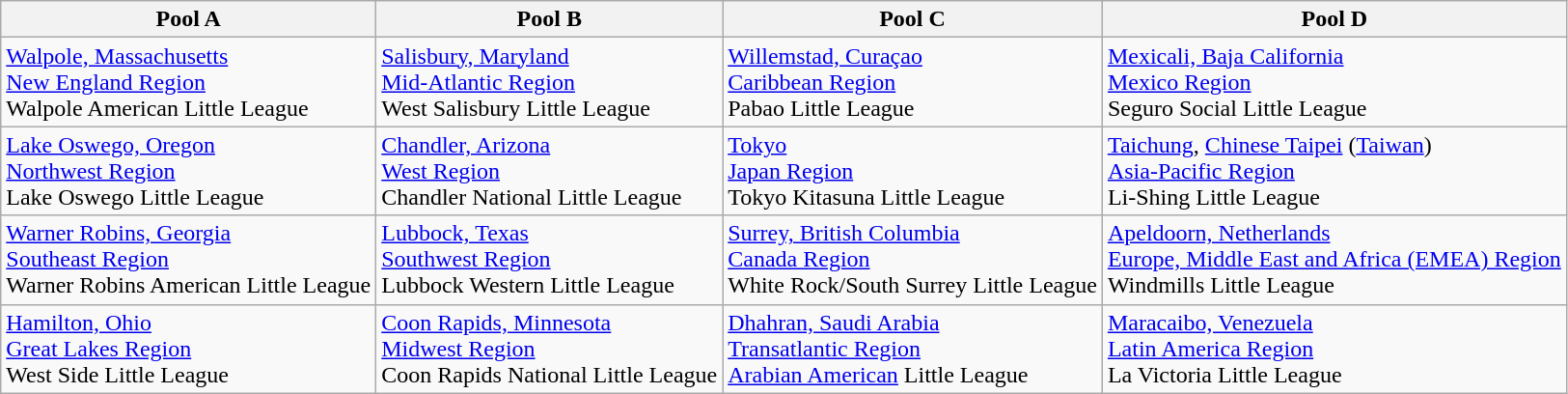<table class="wikitable">
<tr>
<th>Pool A</th>
<th>Pool B</th>
<th>Pool C</th>
<th>Pool D</th>
</tr>
<tr>
<td> <a href='#'>Walpole, Massachusetts</a><br><a href='#'>New England Region</a><br>Walpole American Little League</td>
<td> <a href='#'>Salisbury, Maryland</a><br><a href='#'>Mid-Atlantic Region</a><br>West Salisbury Little League</td>
<td> <a href='#'>Willemstad, Curaçao</a><br><a href='#'>Caribbean Region</a><br>Pabao Little League</td>
<td> <a href='#'>Mexicali, Baja California</a><br> <a href='#'>Mexico Region</a><br>Seguro Social Little League</td>
</tr>
<tr>
<td> <a href='#'>Lake Oswego, Oregon</a><br><a href='#'>Northwest Region</a><br>Lake Oswego Little League</td>
<td> <a href='#'>Chandler, Arizona</a><br><a href='#'>West Region</a><br>Chandler National Little League</td>
<td> <a href='#'>Tokyo</a><br> <a href='#'>Japan Region</a><br>Tokyo Kitasuna Little League</td>
<td> <a href='#'>Taichung</a>, <a href='#'>Chinese Taipei</a> (<a href='#'>Taiwan</a>)<br><a href='#'>Asia-Pacific Region</a><br>Li-Shing Little League</td>
</tr>
<tr>
<td> <a href='#'>Warner Robins, Georgia</a><br><a href='#'>Southeast Region</a><br>Warner Robins American Little League</td>
<td> <a href='#'>Lubbock, Texas</a><br><a href='#'>Southwest Region</a><br>Lubbock Western Little League</td>
<td> <a href='#'>Surrey, British Columbia</a><br> <a href='#'>Canada Region</a><br>White Rock/South Surrey Little League</td>
<td> <a href='#'>Apeldoorn, Netherlands</a><br><a href='#'>Europe, Middle East and Africa (EMEA) Region</a><br>Windmills Little League</td>
</tr>
<tr>
<td> <a href='#'>Hamilton, Ohio</a><br><a href='#'>Great Lakes Region</a><br>West Side Little League</td>
<td> <a href='#'>Coon Rapids, Minnesota</a><br><a href='#'>Midwest Region</a><br>Coon Rapids National Little League</td>
<td> <a href='#'>Dhahran, Saudi Arabia</a><br><a href='#'>Transatlantic Region</a><br><a href='#'>Arabian American</a> Little League</td>
<td> <a href='#'>Maracaibo, Venezuela</a> <br><a href='#'>Latin America Region</a><br>La Victoria Little League</td>
</tr>
</table>
